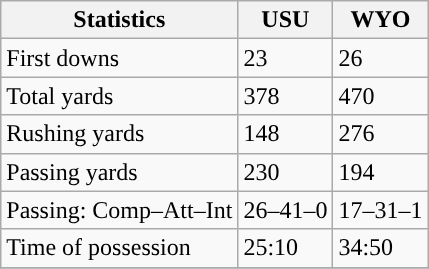<table class="wikitable" style="float: left;">
<tr>
<th>Statistics</th>
<th>USU</th>
<th>WYO</th>
</tr>
<tr>
<td>First downs</td>
<td>23</td>
<td>26</td>
</tr>
<tr>
<td>Total yards</td>
<td>378</td>
<td>470</td>
</tr>
<tr>
<td>Rushing yards</td>
<td>148</td>
<td>276</td>
</tr>
<tr>
<td>Passing yards</td>
<td>230</td>
<td>194</td>
</tr>
<tr>
<td>Passing: Comp–Att–Int</td>
<td>26–41–0</td>
<td>17–31–1</td>
</tr>
<tr>
<td>Time of possession</td>
<td>25:10</td>
<td>34:50</td>
</tr>
<tr>
</tr>
</table>
